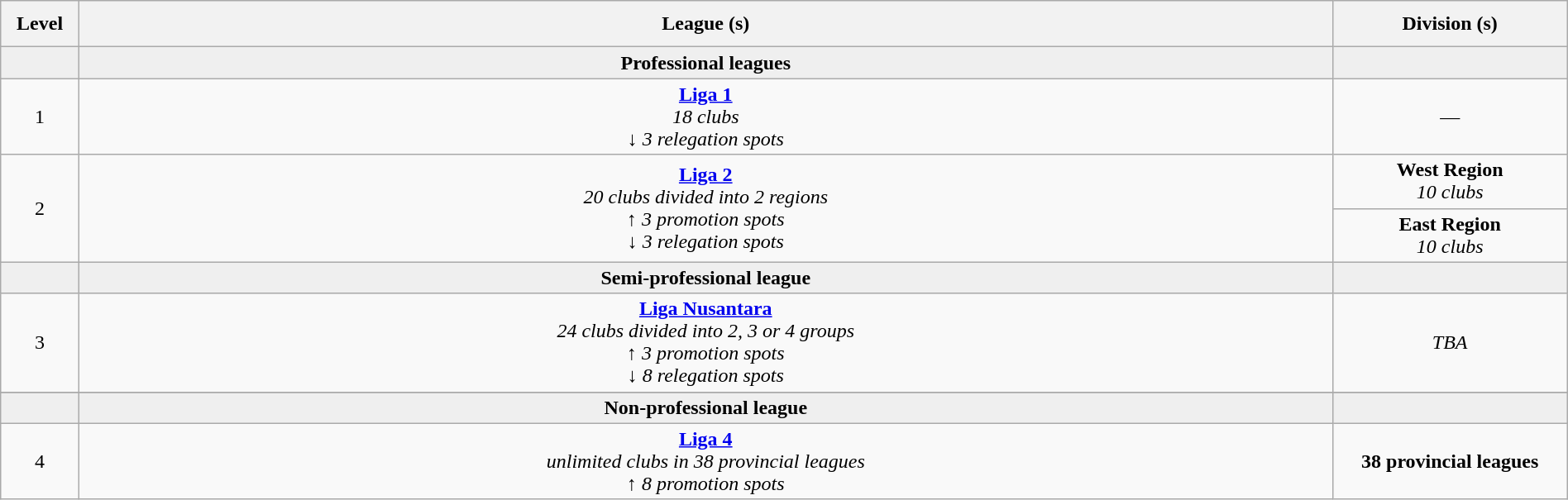<table class="wikitable" style="text-align:center" width="100%">
<tr>
<th height="30" width="5%">Level</th>
<th width="80%">League (s)</th>
<th width="15%">Division (s)</th>
</tr>
<tr style="background:#efefef;">
<td width="5%" align="center"></td>
<td style="text-align:center;"><strong>Professional leagues</strong></td>
<td align="center"></td>
</tr>
<tr>
<td align=center>1</td>
<td align=center><strong><a href='#'>Liga 1</a></strong><br><em>18 clubs<br>↓ 3 relegation spots</em></td>
<td align=center>—</td>
</tr>
<tr>
<td align=center rowspan="2">2</td>
<td align=center rowspan="2"><strong><a href='#'>Liga 2</a></strong><br><em>20 clubs divided into 2 regions<br>↑ 3 promotion spots<br>↓ 3 relegation spots</em></td>
<td align=center><strong>West Region</strong><br> <em>10 clubs</em></td>
</tr>
<tr>
<td align=center><strong>East Region</strong><br> <em>10 clubs</em></td>
</tr>
<tr style="background:#efefef;">
<td width="5%" align="center"></td>
<td style="text-align:center;"><strong>Semi-professional league</strong></td>
<td align="center"></td>
</tr>
<tr>
<td align=center>3</td>
<td align=center><strong><a href='#'>Liga Nusantara</a></strong><br><em>24 clubs divided into 2, 3 or 4 groups<br>↑ 3 promotion spots<br>↓ 8 relegation spots</em></td>
<td align=center><em>TBA</em></td>
</tr>
<tr>
</tr>
<tr style="background:#efefef;">
<td width="5%" align="center"></td>
<td style="text-align:center;"><strong>Non-professional league</strong></td>
<td align="center"></td>
</tr>
<tr>
<td align=center>4</td>
<td align=center><strong><a href='#'>Liga 4</a></strong><br><em>unlimited clubs in 38 provincial leagues<br>↑ 8 promotion spots</em></td>
<td align=center><strong>38 provincial leagues</strong></td>
</tr>
</table>
